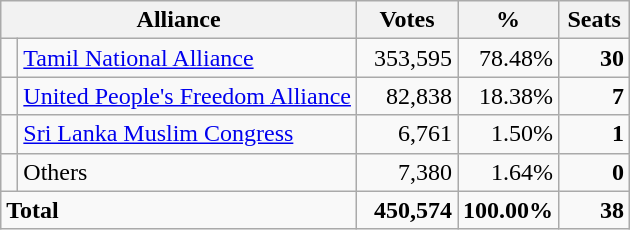<table class="wikitable" border="1" style="text-align:right;">
<tr>
<th colspan=2>Alliance</th>
<th width="60">Votes</th>
<th width="50">%</th>
<th width="40">Seats</th>
</tr>
<tr>
<td bgcolor=> </td>
<td align=left><a href='#'>Tamil National Alliance</a></td>
<td>353,595</td>
<td>78.48%</td>
<td><strong>30</strong></td>
</tr>
<tr>
<td bgcolor=> </td>
<td align=left><a href='#'>United People's Freedom Alliance</a></td>
<td>82,838</td>
<td>18.38%</td>
<td><strong>7</strong></td>
</tr>
<tr>
<td bgcolor=> </td>
<td align=left><a href='#'>Sri Lanka Muslim Congress</a></td>
<td>6,761</td>
<td>1.50%</td>
<td><strong>1</strong></td>
</tr>
<tr>
<td></td>
<td align=left>Others</td>
<td>7,380</td>
<td>1.64%</td>
<td><strong>0</strong></td>
</tr>
<tr>
<td colspan=2 align=left><strong>Total</strong></td>
<td><strong>450,574</strong></td>
<td><strong>100.00%</strong></td>
<td><strong>38</strong></td>
</tr>
</table>
